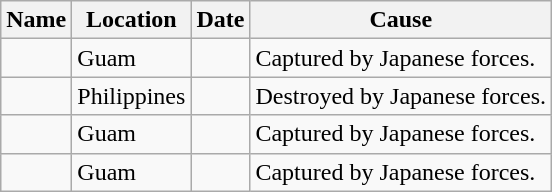<table class="wikitable sortable">
<tr>
<th>Name</th>
<th>Location</th>
<th>Date</th>
<th>Cause</th>
</tr>
<tr>
<td></td>
<td>Guam</td>
<td></td>
<td>Captured by Japanese forces.</td>
</tr>
<tr>
<td></td>
<td>Philippines</td>
<td></td>
<td>Destroyed by Japanese forces.</td>
</tr>
<tr>
<td></td>
<td>Guam</td>
<td></td>
<td>Captured by Japanese forces.</td>
</tr>
<tr>
<td></td>
<td>Guam</td>
<td></td>
<td>Captured by Japanese forces.</td>
</tr>
</table>
